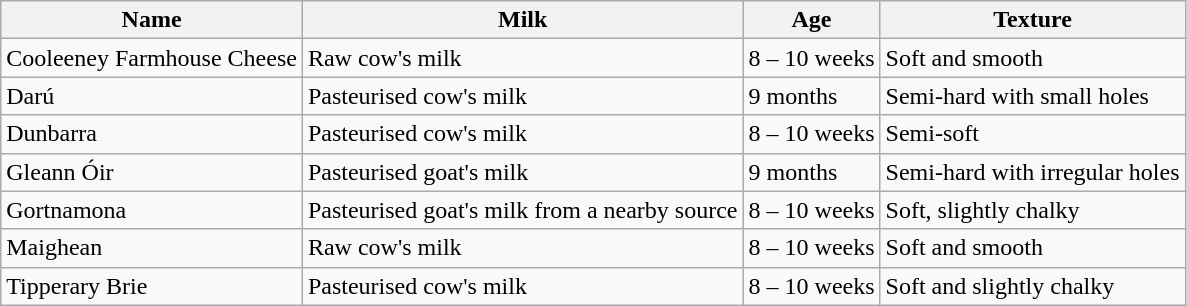<table class="wikitable">
<tr>
<th>Name</th>
<th>Milk</th>
<th>Age</th>
<th>Texture</th>
</tr>
<tr>
<td>Cooleeney Farmhouse Cheese</td>
<td>Raw cow's milk</td>
<td>8 – 10 weeks</td>
<td>Soft and smooth</td>
</tr>
<tr>
<td>Darú</td>
<td>Pasteurised cow's milk</td>
<td>9 months</td>
<td>Semi-hard with small holes</td>
</tr>
<tr>
<td>Dunbarra</td>
<td>Pasteurised cow's milk</td>
<td>8 – 10 weeks</td>
<td>Semi-soft</td>
</tr>
<tr>
<td>Gleann Óir</td>
<td>Pasteurised goat's milk</td>
<td>9 months</td>
<td>Semi-hard with irregular holes</td>
</tr>
<tr>
<td>Gortnamona</td>
<td>Pasteurised goat's milk from a nearby source</td>
<td>8 – 10 weeks</td>
<td>Soft, slightly chalky</td>
</tr>
<tr>
<td>Maighean</td>
<td>Raw cow's milk</td>
<td>8 – 10 weeks</td>
<td>Soft and smooth</td>
</tr>
<tr>
<td>Tipperary Brie</td>
<td>Pasteurised cow's milk</td>
<td>8 – 10 weeks</td>
<td>Soft and slightly chalky</td>
</tr>
</table>
